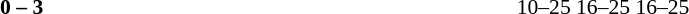<table width=100% cellspacing=1>
<tr>
<th width=20%></th>
<th width=12%></th>
<th width=20%></th>
<th width=33%></th>
<td></td>
</tr>
<tr style=font-size:90%>
<td align=right></td>
<td align=center><strong>0 – 3</strong></td>
<td><strong></strong></td>
<td>10–25 16–25 16–25</td>
</tr>
</table>
